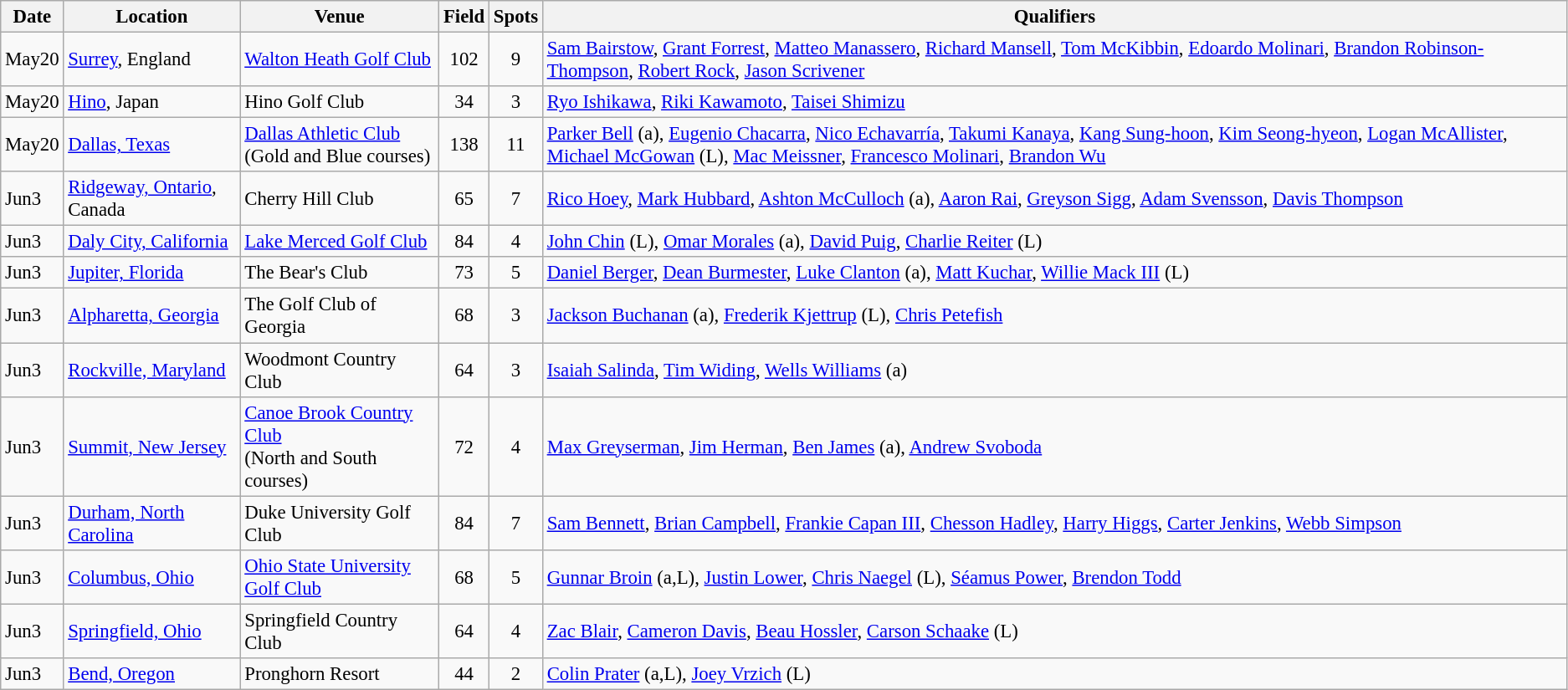<table class=wikitable style=font-size:95%>
<tr>
<th>Date</th>
<th>Location</th>
<th>Venue</th>
<th align=center>Field</th>
<th align=center>Spots</th>
<th>Qualifiers</th>
</tr>
<tr>
<td>May20</td>
<td><a href='#'>Surrey</a>, England</td>
<td><a href='#'>Walton Heath Golf Club</a></td>
<td align=center>102</td>
<td align=center>9</td>
<td><a href='#'>Sam Bairstow</a>, <a href='#'>Grant Forrest</a>, <a href='#'>Matteo Manassero</a>, <a href='#'>Richard Mansell</a>, <a href='#'>Tom McKibbin</a>, <a href='#'>Edoardo Molinari</a>, <a href='#'>Brandon Robinson-Thompson</a>, <a href='#'>Robert Rock</a>, <a href='#'>Jason Scrivener</a></td>
</tr>
<tr>
<td>May20</td>
<td><a href='#'>Hino</a>, Japan</td>
<td>Hino Golf Club</td>
<td align=center>34</td>
<td align=center>3</td>
<td><a href='#'>Ryo Ishikawa</a>, <a href='#'>Riki Kawamoto</a>, <a href='#'>Taisei Shimizu</a></td>
</tr>
<tr>
<td>May20</td>
<td><a href='#'>Dallas, Texas</a></td>
<td><a href='#'>Dallas Athletic Club</a><br>(Gold and Blue courses)</td>
<td align=center>138</td>
<td align=center>11</td>
<td><a href='#'>Parker Bell</a> (a), <a href='#'>Eugenio Chacarra</a>, <a href='#'>Nico Echavarría</a>, <a href='#'>Takumi Kanaya</a>, <a href='#'>Kang Sung-hoon</a>, <a href='#'>Kim Seong-hyeon</a>, <a href='#'>Logan McAllister</a>, <a href='#'>Michael McGowan</a> (L), <a href='#'>Mac Meissner</a>, <a href='#'>Francesco Molinari</a>, <a href='#'>Brandon Wu</a></td>
</tr>
<tr>
<td>Jun3</td>
<td><a href='#'>Ridgeway, Ontario</a>, Canada</td>
<td>Cherry Hill Club</td>
<td align=center>65</td>
<td align=center>7</td>
<td><a href='#'>Rico Hoey</a>, <a href='#'>Mark Hubbard</a>, <a href='#'>Ashton McCulloch</a> (a), <a href='#'>Aaron Rai</a>, <a href='#'>Greyson Sigg</a>, <a href='#'>Adam Svensson</a>, <a href='#'>Davis Thompson</a></td>
</tr>
<tr>
<td>Jun3</td>
<td><a href='#'>Daly City, California</a></td>
<td><a href='#'>Lake Merced Golf Club</a></td>
<td align=center>84</td>
<td align=center>4</td>
<td><a href='#'>John Chin</a> (L), <a href='#'>Omar Morales</a> (a), <a href='#'>David Puig</a>, <a href='#'>Charlie Reiter</a> (L)</td>
</tr>
<tr>
<td>Jun3</td>
<td><a href='#'>Jupiter, Florida</a></td>
<td>The Bear's Club</td>
<td align=center>73</td>
<td align=center>5</td>
<td><a href='#'>Daniel Berger</a>, <a href='#'>Dean Burmester</a>, <a href='#'>Luke Clanton</a> (a), <a href='#'>Matt Kuchar</a>, <a href='#'>Willie Mack III</a> (L)</td>
</tr>
<tr>
<td>Jun3</td>
<td><a href='#'>Alpharetta, Georgia</a></td>
<td>The Golf Club of Georgia</td>
<td align=center>68</td>
<td align=center>3</td>
<td><a href='#'>Jackson Buchanan</a> (a), <a href='#'>Frederik Kjettrup</a> (L), <a href='#'>Chris Petefish</a></td>
</tr>
<tr>
<td>Jun3</td>
<td><a href='#'>Rockville, Maryland</a></td>
<td>Woodmont Country Club</td>
<td align=center>64</td>
<td align=center>3</td>
<td><a href='#'>Isaiah Salinda</a>, <a href='#'>Tim Widing</a>, <a href='#'>Wells Williams</a> (a)</td>
</tr>
<tr>
<td>Jun3</td>
<td><a href='#'>Summit, New Jersey</a></td>
<td><a href='#'>Canoe Brook Country Club</a><br>(North and South courses)</td>
<td align=center>72</td>
<td align=center>4</td>
<td><a href='#'>Max Greyserman</a>, <a href='#'>Jim Herman</a>, <a href='#'>Ben James</a> (a), <a href='#'>Andrew Svoboda</a></td>
</tr>
<tr>
<td>Jun3</td>
<td><a href='#'>Durham, North Carolina</a></td>
<td>Duke University Golf Club</td>
<td align=center>84</td>
<td align=center>7</td>
<td><a href='#'>Sam Bennett</a>, <a href='#'>Brian Campbell</a>, <a href='#'>Frankie Capan III</a>, <a href='#'>Chesson Hadley</a>, <a href='#'>Harry Higgs</a>, <a href='#'>Carter Jenkins</a>, <a href='#'>Webb Simpson</a></td>
</tr>
<tr>
<td>Jun3</td>
<td><a href='#'>Columbus, Ohio</a></td>
<td><a href='#'>Ohio State University Golf Club</a></td>
<td align=center>68</td>
<td align=center>5</td>
<td><a href='#'>Gunnar Broin</a> (a,L), <a href='#'>Justin Lower</a>, <a href='#'>Chris Naegel</a> (L), <a href='#'>Séamus Power</a>, <a href='#'>Brendon Todd</a></td>
</tr>
<tr>
<td>Jun3</td>
<td><a href='#'>Springfield, Ohio</a></td>
<td>Springfield Country Club</td>
<td align=center>64</td>
<td align=center>4</td>
<td><a href='#'>Zac Blair</a>, <a href='#'>Cameron Davis</a>, <a href='#'>Beau Hossler</a>, <a href='#'>Carson Schaake</a> (L)</td>
</tr>
<tr>
<td>Jun3</td>
<td><a href='#'>Bend, Oregon</a></td>
<td>Pronghorn Resort</td>
<td align=center>44</td>
<td align=center>2</td>
<td><a href='#'>Colin Prater</a> (a,L), <a href='#'>Joey Vrzich</a> (L)</td>
</tr>
</table>
